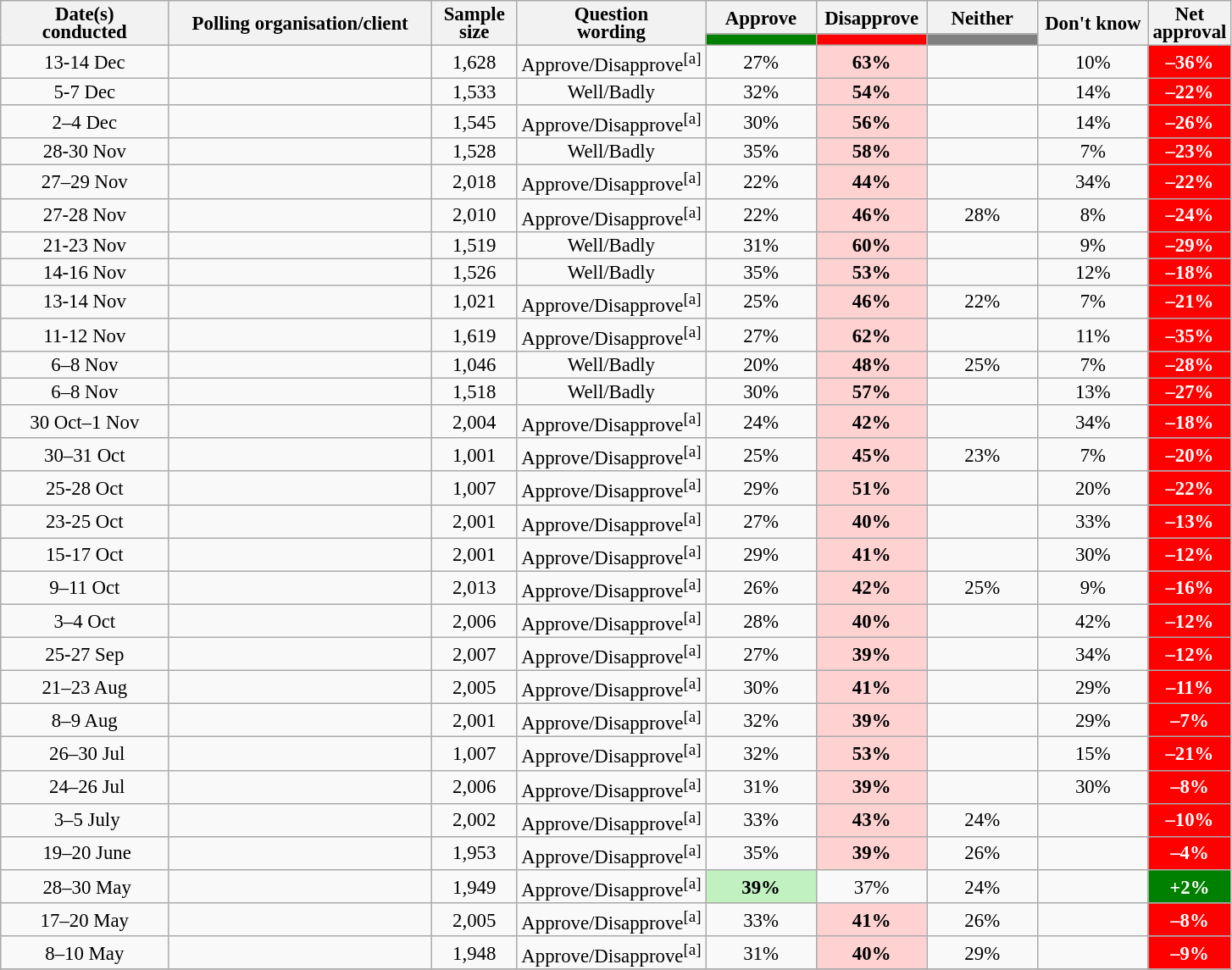<table class="wikitable collapsible sortable" style="text-align:center;font-size:95%;line-height:14px;">
<tr>
<th rowspan="2" style="width:125px;">Date(s)<br>conducted</th>
<th rowspan="2" style="width:200px;">Polling organisation/client</th>
<th rowspan="2" style="width:60px;">Sample size</th>
<th rowspan="2" style="width:120px;">Question<br>wording</th>
<th class="unsortable" style="width:80px;">Approve</th>
<th class="unsortable" style="width: 80px;">Disapprove</th>
<th class="unsortable" style="width:80px;">Neither</th>
<th rowspan="2" class="unsortable" style="width:80px;">Don't know</th>
<th rowspan="2" class="unsortable" style="width:20px;">Net approval</th>
</tr>
<tr>
<th class="unsortable" style="color:inherit;background:green;width:60px;"></th>
<th class="unsortable" style="color:inherit;background:red;width:60px;"></th>
<th class="unsortable" style="color:inherit;background:grey;width:60px;"></th>
</tr>
<tr>
<td>13-14 Dec</td>
<td></td>
<td>1,628</td>
<td>Approve/Disapprove<sup>[a]</sup></td>
<td>27%</td>
<td style="background:#FFD2D2"><strong>63%</strong></td>
<td></td>
<td>10%</td>
<td style="background:red;color:white;"><strong>–36%</strong></td>
</tr>
<tr>
<td>5-7 Dec</td>
<td></td>
<td>1,533</td>
<td>Well/Badly</td>
<td>32%</td>
<td style="background:#FFD2D2"><strong>54%</strong></td>
<td></td>
<td>14%</td>
<td style="background:red;color:white;"><strong>–22%</strong></td>
</tr>
<tr>
<td>2–4 Dec</td>
<td></td>
<td>1,545</td>
<td>Approve/Disapprove<sup>[a]</sup></td>
<td>30%</td>
<td style="background:#FFD2D2"><strong>56%</strong></td>
<td></td>
<td>14%</td>
<td style="background:red;color:white;"><strong>–26%</strong></td>
</tr>
<tr>
<td>28-30 Nov</td>
<td></td>
<td>1,528</td>
<td>Well/Badly</td>
<td>35%</td>
<td style="background:#FFD2D2"><strong>58%</strong></td>
<td></td>
<td>7%</td>
<td style="background:red;color:white;"><strong>–23%</strong></td>
</tr>
<tr>
<td>27–29 Nov</td>
<td></td>
<td>2,018</td>
<td>Approve/Disapprove<sup>[a]</sup></td>
<td>22%</td>
<td style="background:#FFD2D2"><strong>44%</strong></td>
<td></td>
<td>34%</td>
<td style="background:red;color:white;"><strong>–22%</strong></td>
</tr>
<tr>
<td>27-28 Nov</td>
<td></td>
<td>2,010</td>
<td>Approve/Disapprove<sup>[a]</sup></td>
<td>22%</td>
<td style="background:#FFD2D2"><strong>46%</strong></td>
<td>28%</td>
<td>8%</td>
<td style="background:red;color:white;"><strong>–24%</strong></td>
</tr>
<tr>
<td>21-23 Nov</td>
<td></td>
<td>1,519</td>
<td>Well/Badly</td>
<td>31%</td>
<td style="background:#FFD2D2"><strong>60%</strong></td>
<td></td>
<td>9%</td>
<td style="background:red;color:white;"><strong>–29%</strong></td>
</tr>
<tr>
<td>14-16 Nov</td>
<td></td>
<td>1,526</td>
<td>Well/Badly</td>
<td>35%</td>
<td style="background:#FFD2D2"><strong>53%</strong></td>
<td></td>
<td>12%</td>
<td style="background:red;color:white;"><strong>–18%</strong></td>
</tr>
<tr>
<td>13-14 Nov</td>
<td></td>
<td>1,021</td>
<td>Approve/Disapprove<sup>[a]</sup></td>
<td>25%</td>
<td style="background:#FFD2D2"><strong>46%</strong></td>
<td>22%</td>
<td>7%</td>
<td style="background:red;color:white;"><strong>–21%</strong></td>
</tr>
<tr>
<td>11-12 Nov</td>
<td></td>
<td>1,619</td>
<td>Approve/Disapprove<sup>[a]</sup></td>
<td>27%</td>
<td style="background:#FFD2D2"><strong>62%</strong></td>
<td></td>
<td>11%</td>
<td style="background:red;color:white;"><strong>–35%</strong></td>
</tr>
<tr>
<td>6–8 Nov</td>
<td></td>
<td>1,046</td>
<td>Well/Badly</td>
<td>20%</td>
<td style="background:#FFD2D2"><strong>48%</strong></td>
<td>25%</td>
<td>7%</td>
<td style="background:red;color:white;"><strong>–28%</strong></td>
</tr>
<tr>
<td>6–8 Nov</td>
<td></td>
<td>1,518</td>
<td>Well/Badly</td>
<td>30%</td>
<td style="background:#FFD2D2"><strong>57%</strong></td>
<td></td>
<td>13%</td>
<td style="background:red;color:white;"><strong>–27%</strong></td>
</tr>
<tr>
<td>30 Oct–1 Nov</td>
<td> </td>
<td>2,004</td>
<td>Approve/Disapprove<sup>[a]</sup></td>
<td>24%</td>
<td style="background:#FFD2D2"><strong>42%</strong></td>
<td></td>
<td>34%</td>
<td style="background:red;color:white;"><strong>–18%</strong></td>
</tr>
<tr>
<td>30–31 Oct</td>
<td> </td>
<td>1,001</td>
<td>Approve/Disapprove<sup>[a]</sup></td>
<td>25%</td>
<td style="background:#FFD2D2"><strong>45%</strong></td>
<td>23%</td>
<td>7%</td>
<td style="background:red;color:white;"><strong>–20%</strong></td>
</tr>
<tr>
<td>25-28 Oct</td>
<td></td>
<td>1,007</td>
<td>Approve/Disapprove<sup>[a]</sup></td>
<td>29%</td>
<td style="background:#FFD2D2"><strong>51%</strong></td>
<td></td>
<td>20%</td>
<td style="background:red;color:white;"><strong>–22%</strong></td>
</tr>
<tr>
<td>23-25 Oct</td>
<td> </td>
<td>2,001</td>
<td>Approve/Disapprove<sup>[a]</sup></td>
<td>27%</td>
<td style="background:#FFD2D2"><strong>40%</strong></td>
<td></td>
<td>33%</td>
<td style="background:red;color:white;"><strong>–13%</strong></td>
</tr>
<tr>
<td>15-17 Oct</td>
<td> </td>
<td>2,001</td>
<td>Approve/Disapprove<sup>[a]</sup></td>
<td>29%</td>
<td style="background:#FFD2D2"><strong>41%</strong></td>
<td></td>
<td>30%</td>
<td style="background:red;color:white;"><strong>–12%</strong></td>
</tr>
<tr>
<td>9–11 Oct</td>
<td></td>
<td>2,013</td>
<td>Approve/Disapprove<sup>[a]</sup></td>
<td>26%</td>
<td style="background:#FFD2D2"><strong>42%</strong></td>
<td>25%</td>
<td>9%</td>
<td style="background:red;color:white;"><strong>–16%</strong></td>
</tr>
<tr>
<td>3–4 Oct</td>
<td> </td>
<td>2,006</td>
<td>Approve/Disapprove<sup>[a]</sup></td>
<td>28%</td>
<td style="background:#FFD2D2"><strong>40%</strong></td>
<td></td>
<td>42%</td>
<td style="background:red;color:white;"><strong>–12%</strong></td>
</tr>
<tr>
<td>25-27 Sep</td>
<td> </td>
<td>2,007</td>
<td>Approve/Disapprove<sup>[a]</sup></td>
<td>27%</td>
<td style="background:#FFD2D2"><strong>39%</strong></td>
<td></td>
<td>34%</td>
<td style="background:red;color:white;"><strong>–12%</strong></td>
</tr>
<tr>
<td>21–23 Aug</td>
<td></td>
<td>2,005</td>
<td>Approve/Disapprove<sup>[a]</sup></td>
<td>30%</td>
<td style="background:#FFD2D2"><strong>41%</strong></td>
<td></td>
<td>29%</td>
<td style="background:red;color:white;"><strong>–11%</strong></td>
</tr>
<tr>
<td>8–9 Aug</td>
<td> </td>
<td>2,001</td>
<td>Approve/Disapprove<sup>[a]</sup></td>
<td>32%</td>
<td style="background:#FFD2D2"><strong>39%</strong></td>
<td></td>
<td>29%</td>
<td style="background:red;color:white;"><strong>–7%</strong></td>
</tr>
<tr>
<td> 26–30 Jul</td>
<td></td>
<td>1,007</td>
<td>Approve/Disapprove<sup>[a]</sup></td>
<td>32%</td>
<td style="background:#FFD2D2"><strong>53%</strong></td>
<td></td>
<td>15%</td>
<td style="background:red;color:white;"><strong>–21%</strong></td>
</tr>
<tr>
<td> 24–26 Jul</td>
<td></td>
<td>2,006</td>
<td>Approve/Disapprove<sup>[a]</sup></td>
<td>31%</td>
<td style="background:#FFD2D2"><strong>39%</strong></td>
<td></td>
<td>30%</td>
<td style="background:red;color:white;"><strong>–8%</strong></td>
</tr>
<tr>
<td> 3–5 July</td>
<td></td>
<td>2,002</td>
<td>Approve/Disapprove<sup>[a]</sup></td>
<td>33%</td>
<td style="background:#FFD2D2"><strong>43%</strong></td>
<td>24%</td>
<td></td>
<td style="background:red;color:white;"><strong>–10%</strong></td>
</tr>
<tr>
<td> 19–20 June</td>
<td> </td>
<td>1,953</td>
<td>Approve/Disapprove<sup>[a]</sup></td>
<td>35%</td>
<td style="background:#FFD2D2"><strong>39%</strong></td>
<td>26%</td>
<td></td>
<td style="background:red;color:white;"><strong>–4%</strong></td>
</tr>
<tr>
<td> 28–30 May</td>
<td> </td>
<td>1,949</td>
<td>Approve/Disapprove<sup>[a]</sup></td>
<td style="background:#C1F0C1"><strong>39%</strong></td>
<td>37%</td>
<td>24%</td>
<td></td>
<td style="background:green;color:white;"><strong>+2%</strong></td>
</tr>
<tr>
<td>17–20 May</td>
<td> </td>
<td>2,005</td>
<td>Approve/Disapprove<sup>[a]</sup></td>
<td>33%</td>
<td style="background:#FFD2D2"><strong>41%</strong></td>
<td>26%</td>
<td></td>
<td style="background:red;color:white;"><strong>–8%</strong></td>
</tr>
<tr>
<td>8–10 May</td>
<td> </td>
<td>1,948</td>
<td>Approve/Disapprove<sup>[a]</sup></td>
<td>31%</td>
<td style="background:#FFD2D2"><strong>40%</strong></td>
<td>29%</td>
<td></td>
<td style="background:red;color:white;"><strong>–9%</strong></td>
</tr>
<tr>
</tr>
</table>
